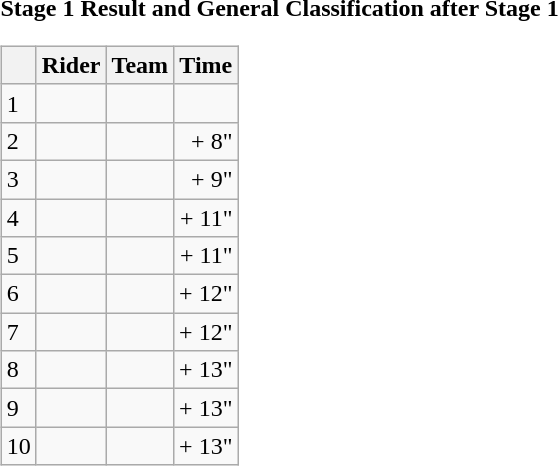<table>
<tr>
<td><strong>Stage 1 Result and General Classification after Stage 1</strong><br><table class="wikitable">
<tr>
<th></th>
<th>Rider</th>
<th>Team</th>
<th>Time</th>
</tr>
<tr>
<td>1</td>
<td> </td>
<td></td>
<td align="right"></td>
</tr>
<tr>
<td>2</td>
<td></td>
<td></td>
<td align="right">+ 8"</td>
</tr>
<tr>
<td>3</td>
<td> </td>
<td></td>
<td align="right">+ 9"</td>
</tr>
<tr>
<td>4</td>
<td></td>
<td></td>
<td align="right">+ 11"</td>
</tr>
<tr>
<td>5</td>
<td></td>
<td></td>
<td align="right">+ 11"</td>
</tr>
<tr>
<td>6</td>
<td></td>
<td></td>
<td align="right">+ 12"</td>
</tr>
<tr>
<td>7</td>
<td></td>
<td></td>
<td align="right">+ 12"</td>
</tr>
<tr>
<td>8</td>
<td> </td>
<td></td>
<td align="right">+ 13"</td>
</tr>
<tr>
<td>9</td>
<td></td>
<td></td>
<td align="right">+ 13"</td>
</tr>
<tr>
<td>10</td>
<td></td>
<td></td>
<td align="right">+ 13"</td>
</tr>
</table>
</td>
</tr>
</table>
